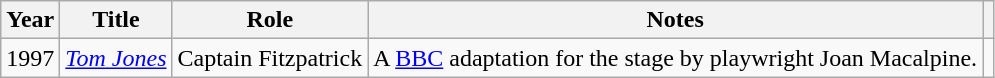<table class="wikitable sortable">
<tr>
<th>Year</th>
<th>Title</th>
<th>Role</th>
<th>Notes</th>
<th></th>
</tr>
<tr>
<td>1997</td>
<td><em><a href='#'>Tom Jones</a></em></td>
<td>Captain Fitzpatrick</td>
<td>A <a href='#'>BBC</a> adaptation for the stage by playwright Joan Macalpine.</td>
<td></td>
</tr>
</table>
